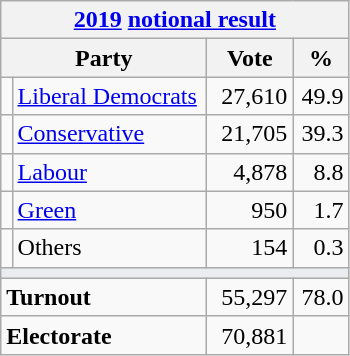<table class="wikitable">
<tr>
<th colspan="4"><a href='#'>2019</a> <a href='#'>notional result</a></th>
</tr>
<tr>
<th bgcolor="#DDDDFF" width="130px" colspan="2">Party</th>
<th bgcolor="#DDDDFF" width="50px">Vote</th>
<th bgcolor="#DDDDFF" width="30px">%</th>
</tr>
<tr>
<td></td>
<td><a href='#'>Liberal Democrats</a></td>
<td align=right>27,610</td>
<td align=right>49.9</td>
</tr>
<tr>
<td></td>
<td><a href='#'>Conservative</a></td>
<td align=right>21,705</td>
<td align=right>39.3</td>
</tr>
<tr>
<td></td>
<td><a href='#'>Labour</a></td>
<td align=right>4,878</td>
<td align=right>8.8</td>
</tr>
<tr>
<td></td>
<td><a href='#'>Green</a></td>
<td align=right>950</td>
<td align=right>1.7</td>
</tr>
<tr>
<td></td>
<td>Others</td>
<td align=right>154</td>
<td align=right>0.3</td>
</tr>
<tr>
<td colspan="4" bgcolor="#EAECF0"></td>
</tr>
<tr>
<td colspan="2"><strong>Turnout</strong></td>
<td align=right>55,297</td>
<td align=right>78.0</td>
</tr>
<tr>
<td colspan="2"><strong>Electorate</strong></td>
<td align=right>70,881</td>
</tr>
</table>
